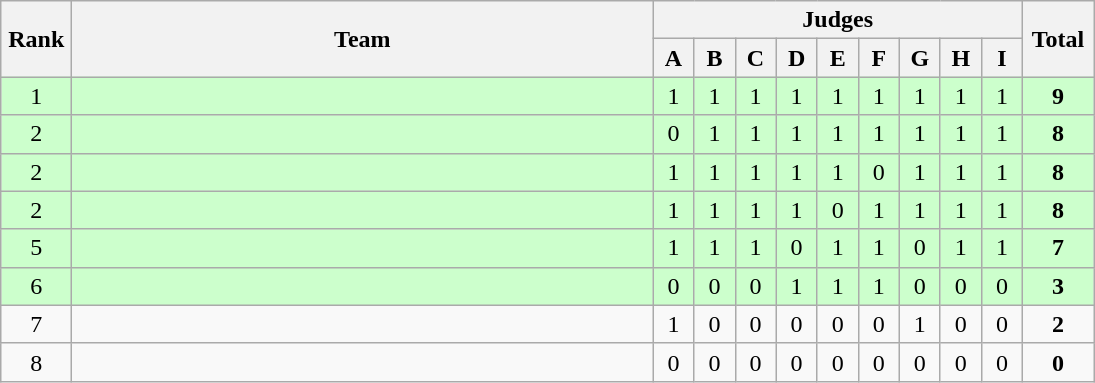<table class=wikitable style="text-align:center">
<tr>
<th rowspan="2" width=40>Rank</th>
<th rowspan="2" width=380>Team</th>
<th colspan="9">Judges</th>
<th rowspan="2" width=40>Total</th>
</tr>
<tr>
<th width=20>A</th>
<th width=20>B</th>
<th width=20>C</th>
<th width=20>D</th>
<th width=20>E</th>
<th width=20>F</th>
<th width=20>G</th>
<th width=20>H</th>
<th width=20>I</th>
</tr>
<tr bgcolor="ccffcc">
<td>1</td>
<td align=left></td>
<td>1</td>
<td>1</td>
<td>1</td>
<td>1</td>
<td>1</td>
<td>1</td>
<td>1</td>
<td>1</td>
<td>1</td>
<td><strong>9</strong></td>
</tr>
<tr bgcolor="ccffcc">
<td>2</td>
<td align=left></td>
<td>0</td>
<td>1</td>
<td>1</td>
<td>1</td>
<td>1</td>
<td>1</td>
<td>1</td>
<td>1</td>
<td>1</td>
<td><strong>8</strong></td>
</tr>
<tr bgcolor="ccffcc">
<td>2</td>
<td align=left></td>
<td>1</td>
<td>1</td>
<td>1</td>
<td>1</td>
<td>1</td>
<td>0</td>
<td>1</td>
<td>1</td>
<td>1</td>
<td><strong>8</strong></td>
</tr>
<tr bgcolor="ccffcc">
<td>2</td>
<td align=left></td>
<td>1</td>
<td>1</td>
<td>1</td>
<td>1</td>
<td>0</td>
<td>1</td>
<td>1</td>
<td>1</td>
<td>1</td>
<td><strong>8</strong></td>
</tr>
<tr bgcolor="ccffcc">
<td>5</td>
<td align=left></td>
<td>1</td>
<td>1</td>
<td>1</td>
<td>0</td>
<td>1</td>
<td>1</td>
<td>0</td>
<td>1</td>
<td>1</td>
<td><strong>7</strong></td>
</tr>
<tr bgcolor="ccffcc">
<td>6</td>
<td align=left></td>
<td>0</td>
<td>0</td>
<td>0</td>
<td>1</td>
<td>1</td>
<td>1</td>
<td>0</td>
<td>0</td>
<td>0</td>
<td><strong>3</strong></td>
</tr>
<tr>
<td>7</td>
<td align=left></td>
<td>1</td>
<td>0</td>
<td>0</td>
<td>0</td>
<td>0</td>
<td>0</td>
<td>1</td>
<td>0</td>
<td>0</td>
<td><strong>2</strong></td>
</tr>
<tr>
<td>8</td>
<td align=left></td>
<td>0</td>
<td>0</td>
<td>0</td>
<td>0</td>
<td>0</td>
<td>0</td>
<td>0</td>
<td>0</td>
<td>0</td>
<td><strong>0</strong></td>
</tr>
</table>
